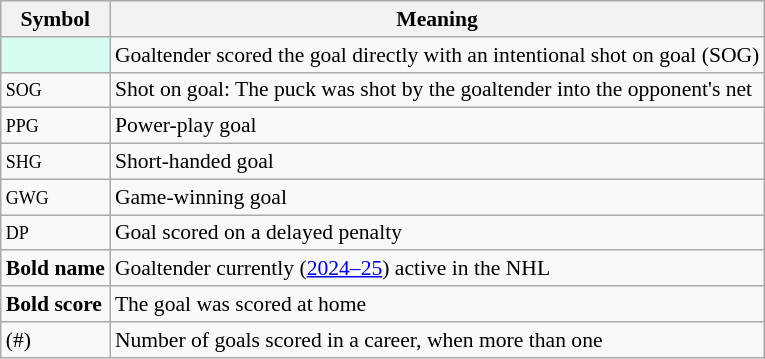<table class="wikitable" style="font-size:90%;">
<tr>
<th>Symbol</th>
<th>Meaning</th>
</tr>
<tr>
<td style="background:#d5fdf4"></td>
<td>Goaltender scored the goal directly with an intentional shot on goal (SOG)</td>
</tr>
<tr>
<td><small>SOG</small></td>
<td>Shot on goal: The puck was shot by the goaltender into the opponent's net</td>
</tr>
<tr>
<td><small>PPG</small></td>
<td>Power-play goal</td>
</tr>
<tr>
<td><small>SHG</small></td>
<td>Short-handed goal</td>
</tr>
<tr>
<td><small>GWG</small></td>
<td>Game-winning goal</td>
</tr>
<tr>
<td><small>DP</small></td>
<td>Goal scored on a delayed penalty</td>
</tr>
<tr>
<td><strong>Bold name</strong></td>
<td>Goaltender currently (<a href='#'>2024–25</a>) active in the NHL</td>
</tr>
<tr>
<td><strong>Bold score</strong></td>
<td>The goal was scored at home</td>
</tr>
<tr>
<td>(#)</td>
<td>Number of goals scored in a career, when more than one</td>
</tr>
</table>
